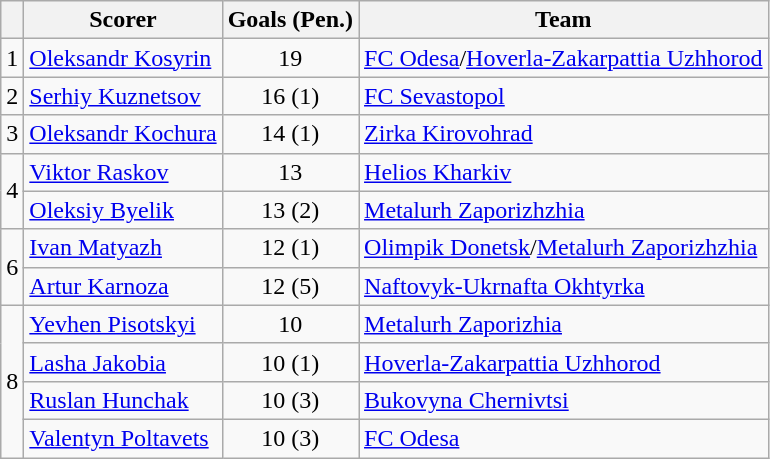<table class="wikitable">
<tr>
<th></th>
<th>Scorer</th>
<th>Goals (Pen.)</th>
<th>Team</th>
</tr>
<tr>
<td>1</td>
<td> <a href='#'>Oleksandr Kosyrin</a></td>
<td align=center>19</td>
<td><a href='#'>FC Odesa</a>/<a href='#'>Hoverla-Zakarpattia Uzhhorod</a></td>
</tr>
<tr>
<td>2</td>
<td> <a href='#'>Serhiy Kuznetsov</a></td>
<td align=center>16 (1)</td>
<td><a href='#'>FC Sevastopol</a></td>
</tr>
<tr>
<td>3</td>
<td> <a href='#'>Oleksandr Kochura</a></td>
<td align=center>14 (1)</td>
<td><a href='#'>Zirka Kirovohrad</a></td>
</tr>
<tr>
<td rowspan="2">4</td>
<td> <a href='#'>Viktor Raskov</a></td>
<td align=center>13</td>
<td><a href='#'>Helios Kharkiv</a></td>
</tr>
<tr>
<td> <a href='#'>Oleksiy Byelik</a></td>
<td align=center>13 (2)</td>
<td><a href='#'>Metalurh Zaporizhzhia</a></td>
</tr>
<tr>
<td rowspan="2">6</td>
<td> <a href='#'>Ivan Matyazh</a></td>
<td align=center>12 (1)</td>
<td><a href='#'>Olimpik Donetsk</a>/<a href='#'>Metalurh Zaporizhzhia</a></td>
</tr>
<tr>
<td> <a href='#'>Artur Karnoza</a></td>
<td align=center>12 (5)</td>
<td><a href='#'>Naftovyk-Ukrnafta Okhtyrka</a></td>
</tr>
<tr>
<td rowspan="4">8</td>
<td> <a href='#'>Yevhen Pisotskyi</a></td>
<td align=center>10</td>
<td><a href='#'>Metalurh Zaporizhia</a></td>
</tr>
<tr>
<td> <a href='#'>Lasha Jakobia</a></td>
<td align=center>10 (1)</td>
<td><a href='#'>Hoverla-Zakarpattia Uzhhorod</a></td>
</tr>
<tr>
<td> <a href='#'>Ruslan Hunchak</a></td>
<td align=center>10 (3)</td>
<td><a href='#'>Bukovyna Chernivtsi</a></td>
</tr>
<tr>
<td> <a href='#'>Valentyn Poltavets</a></td>
<td align=center>10 (3)</td>
<td><a href='#'>FC Odesa</a></td>
</tr>
</table>
